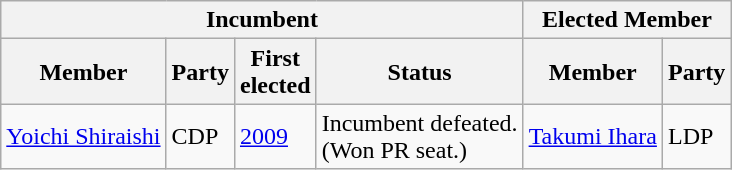<table class="wikitable sortable">
<tr>
<th colspan=4>Incumbent</th>
<th colspan=2>Elected Member</th>
</tr>
<tr>
<th>Member</th>
<th>Party</th>
<th>First<br>elected</th>
<th>Status</th>
<th>Member</th>
<th>Party</th>
</tr>
<tr>
<td><a href='#'>Yoichi Shiraishi</a></td>
<td>CDP</td>
<td><a href='#'>2009</a></td>
<td>Incumbent defeated.<br>(Won PR seat.)</td>
<td><a href='#'>Takumi Ihara</a></td>
<td>LDP</td>
</tr>
</table>
